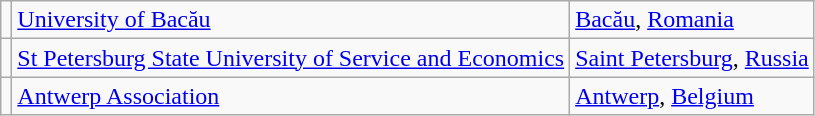<table class="wikitable">
<tr>
<td></td>
<td> <a href='#'>University of Bacău</a></td>
<td><a href='#'>Bacău</a>, <a href='#'>Romania</a></td>
</tr>
<tr>
<td></td>
<td> <a href='#'>St Petersburg State University of Service and Economics</a></td>
<td><a href='#'>Saint Petersburg</a>, <a href='#'>Russia</a></td>
</tr>
<tr>
<td></td>
<td> <a href='#'>Antwerp Association</a></td>
<td><a href='#'>Antwerp</a>, <a href='#'>Belgium</a></td>
</tr>
</table>
